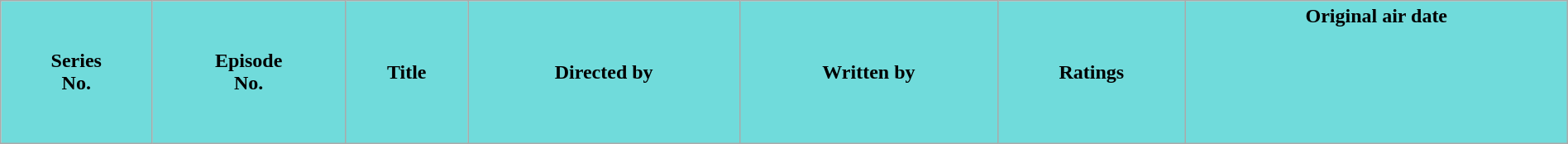<table class="wikitable plainrowheaders" width="100%">
<tr>
<th style="background-color: #70DBDB;">Series<br>No.</th>
<th style="background-color: #70DBDB;">Episode<br>No.</th>
<th style="background-color: #70DBDB;">Title</th>
<th style="background-color: #70DBDB;">Directed by</th>
<th style="background-color: #70DBDB;">Written by</th>
<th style="background-color: #70DBDB;">Ratings</th>
<th style="background-color: #70DBDB;">Original air date<br><br><br><br><br><br></th>
</tr>
</table>
